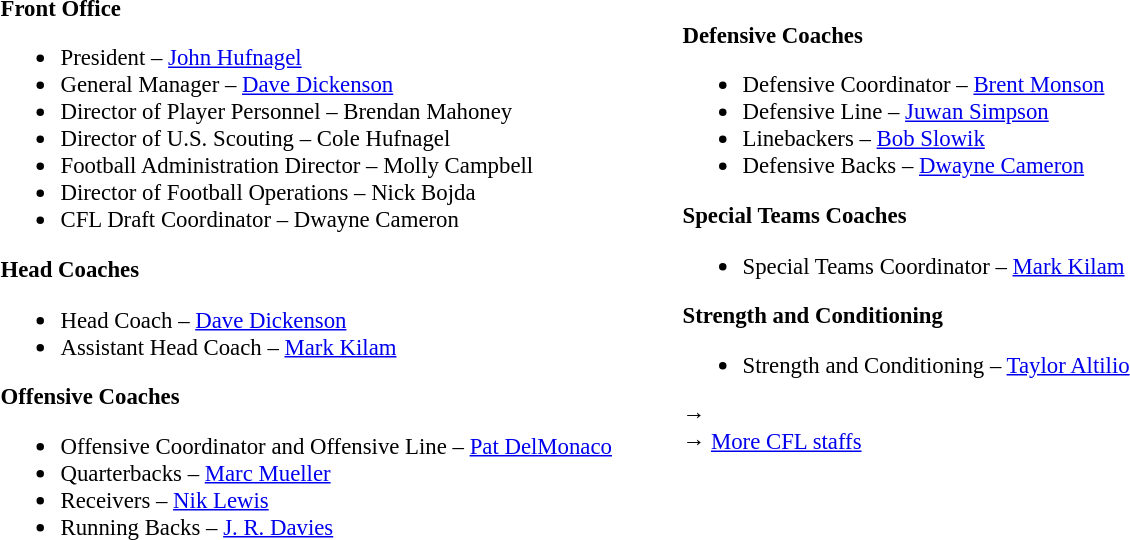<table class="toccolours" style="text-align: left;">
<tr>
<td colspan=7 style="text-align:right;"></td>
</tr>
<tr>
<td style="vertical-align:top;"></td>
<td style="font-size: 95%;vertical-align:top;"><strong>Front Office</strong><br><ul><li>President – <a href='#'>John Hufnagel</a></li><li>General Manager – <a href='#'>Dave Dickenson</a></li><li>Director of Player Personnel – Brendan Mahoney</li><li>Director of U.S. Scouting – Cole Hufnagel</li><li>Football Administration Director – Molly Campbell</li><li>Director of Football Operations – Nick Bojda</li><li>CFL Draft Coordinator – Dwayne Cameron</li></ul><strong>Head Coaches</strong><ul><li>Head Coach – <a href='#'>Dave Dickenson</a></li><li>Assistant Head Coach – <a href='#'>Mark Kilam</a></li></ul><strong>Offensive Coaches</strong><ul><li>Offensive Coordinator and Offensive Line – <a href='#'>Pat DelMonaco</a></li><li>Quarterbacks – <a href='#'>Marc Mueller</a></li><li>Receivers – <a href='#'>Nik Lewis</a></li><li>Running Backs – <a href='#'>J. R. Davies</a></li></ul></td>
<td width="35"> </td>
<td style="vertical-align:top;"></td>
<td style="font-size: 95%;vertical-align:top;"><br><strong>Defensive Coaches</strong><ul><li>Defensive Coordinator – <a href='#'>Brent Monson</a></li><li>Defensive Line – <a href='#'>Juwan Simpson</a></li><li>Linebackers – <a href='#'>Bob Slowik</a></li><li>Defensive Backs – <a href='#'>Dwayne Cameron</a></li></ul><strong>Special Teams Coaches</strong><ul><li>Special Teams Coordinator – <a href='#'>Mark Kilam</a></li></ul><strong>Strength and Conditioning</strong><ul><li>Strength and Conditioning – <a href='#'>Taylor Altilio</a></li></ul>→ <span></span><br>
→ <a href='#'>More CFL staffs</a></td>
</tr>
</table>
